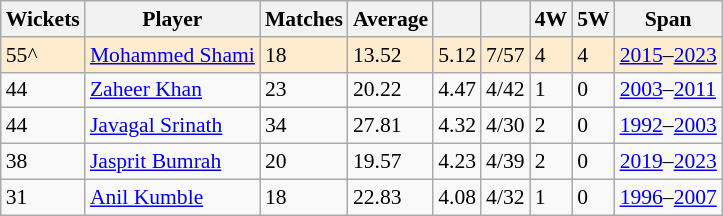<table class="wikitable"style="font-size: 90%">
<tr>
<th>Wickets</th>
<th>Player</th>
<th>Matches</th>
<th>Average</th>
<th></th>
<th></th>
<th>4W</th>
<th>5W</th>
<th>Span</th>
</tr>
<tr style="background:#ffebcd;">
<td>55^</td>
<td><a href='#'>Mohammed Shami</a></td>
<td>18</td>
<td>13.52</td>
<td>5.12</td>
<td>7/57</td>
<td>4</td>
<td>4</td>
<td><a href='#'>2015</a>–<a href='#'>2023</a></td>
</tr>
<tr>
<td>44</td>
<td><a href='#'>Zaheer Khan</a></td>
<td>23</td>
<td>20.22</td>
<td>4.47</td>
<td>4/42</td>
<td>1</td>
<td>0</td>
<td><a href='#'>2003</a>–<a href='#'>2011</a></td>
</tr>
<tr>
<td>44</td>
<td><a href='#'>Javagal Srinath</a></td>
<td>34</td>
<td>27.81</td>
<td>4.32</td>
<td>4/30</td>
<td>2</td>
<td>0</td>
<td><a href='#'>1992</a>–<a href='#'>2003</a></td>
</tr>
<tr>
<td>38</td>
<td><a href='#'>Jasprit Bumrah</a></td>
<td>20</td>
<td>19.57</td>
<td>4.23</td>
<td>4/39</td>
<td>2</td>
<td>0</td>
<td><a href='#'>2019</a>–<a href='#'>2023</a></td>
</tr>
<tr>
<td>31</td>
<td><a href='#'>Anil Kumble</a></td>
<td>18</td>
<td>22.83</td>
<td>4.08</td>
<td>4/32</td>
<td>1</td>
<td>0</td>
<td><a href='#'>1996</a>–<a href='#'>2007</a></td>
</tr>
</table>
